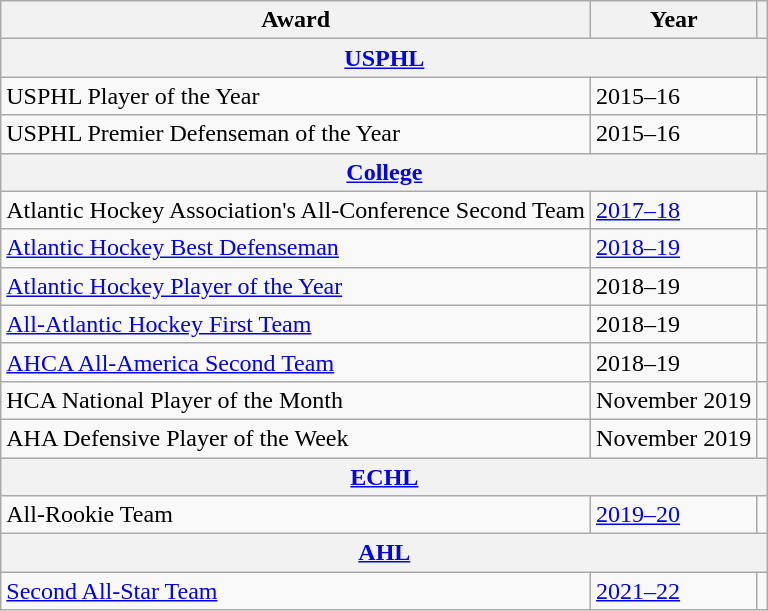<table class="wikitable">
<tr>
<th>Award</th>
<th>Year</th>
<th></th>
</tr>
<tr>
<th colspan="3"><a href='#'>USPHL</a></th>
</tr>
<tr>
<td>USPHL Player of the Year</td>
<td>2015–16</td>
<td></td>
</tr>
<tr>
<td>USPHL Premier Defenseman of the Year</td>
<td>2015–16</td>
<td></td>
</tr>
<tr>
<th colspan="3"><a href='#'>College</a></th>
</tr>
<tr>
<td>Atlantic Hockey Association's All-Conference Second Team</td>
<td><a href='#'>2017–18</a></td>
<td></td>
</tr>
<tr>
<td><a href='#'>Atlantic Hockey Best Defenseman</a></td>
<td><a href='#'>2018–19</a></td>
<td></td>
</tr>
<tr>
<td><a href='#'>Atlantic Hockey Player of the Year</a></td>
<td>2018–19</td>
<td></td>
</tr>
<tr>
<td><a href='#'>All-Atlantic Hockey First Team</a></td>
<td>2018–19</td>
<td></td>
</tr>
<tr>
<td><a href='#'>AHCA All-America Second Team</a></td>
<td>2018–19</td>
<td></td>
</tr>
<tr>
<td>HCA National Player of the Month</td>
<td>November 2019</td>
<td></td>
</tr>
<tr>
<td>AHA Defensive Player of the Week</td>
<td>November 2019</td>
<td></td>
</tr>
<tr>
<th colspan="3"><a href='#'>ECHL</a></th>
</tr>
<tr>
<td>All-Rookie Team</td>
<td><a href='#'>2019–20</a></td>
<td></td>
</tr>
<tr ALIGN="center" bgcolor="#e0e0e0">
<th colspan="3"><a href='#'>AHL</a></th>
</tr>
<tr>
<td><a href='#'>Second All-Star Team</a></td>
<td><a href='#'>2021–22</a></td>
<td></td>
</tr>
</table>
